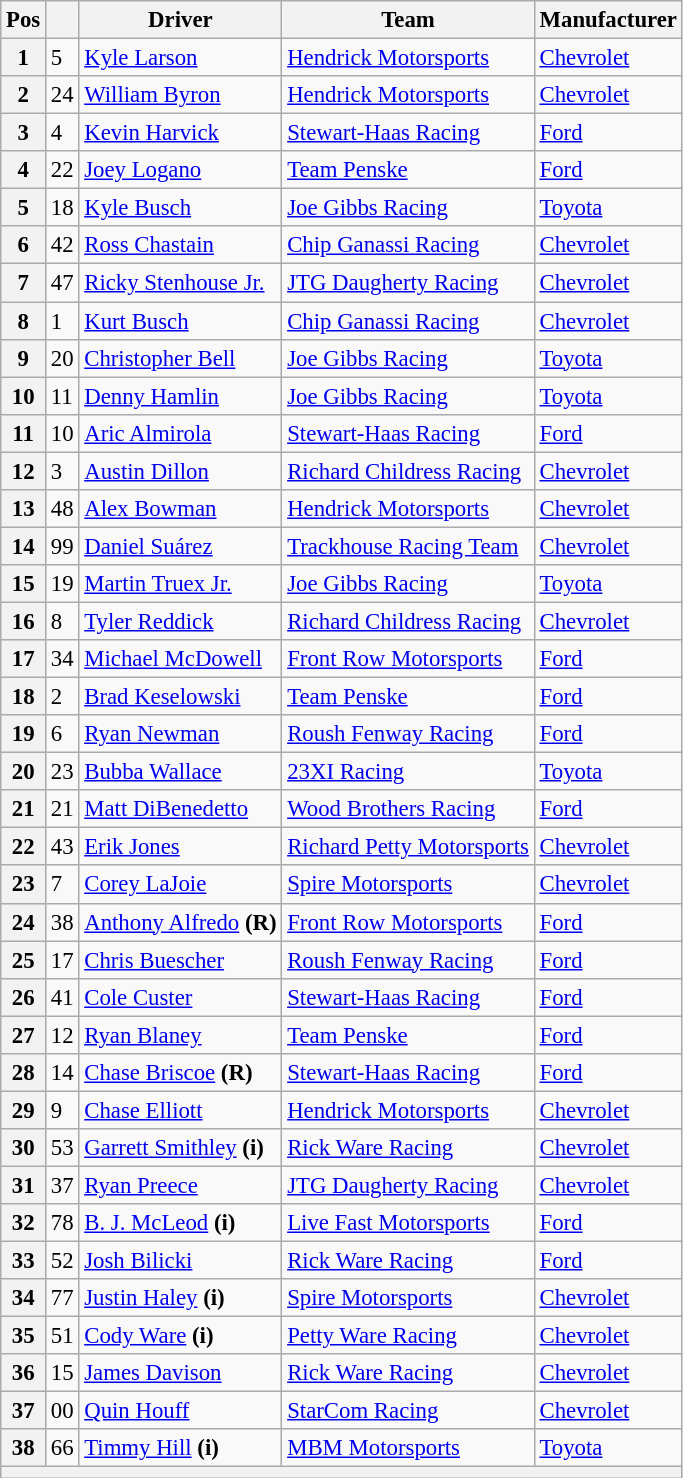<table class="wikitable" style="font-size:95%">
<tr>
<th>Pos</th>
<th></th>
<th>Driver</th>
<th>Team</th>
<th>Manufacturer</th>
</tr>
<tr>
<th>1</th>
<td>5</td>
<td><a href='#'>Kyle Larson</a></td>
<td><a href='#'>Hendrick Motorsports</a></td>
<td><a href='#'>Chevrolet</a></td>
</tr>
<tr>
<th>2</th>
<td>24</td>
<td><a href='#'>William Byron</a></td>
<td><a href='#'>Hendrick Motorsports</a></td>
<td><a href='#'>Chevrolet</a></td>
</tr>
<tr>
<th>3</th>
<td>4</td>
<td><a href='#'>Kevin Harvick</a></td>
<td><a href='#'>Stewart-Haas Racing</a></td>
<td><a href='#'>Ford</a></td>
</tr>
<tr>
<th>4</th>
<td>22</td>
<td><a href='#'>Joey Logano</a></td>
<td><a href='#'>Team Penske</a></td>
<td><a href='#'>Ford</a></td>
</tr>
<tr>
<th>5</th>
<td>18</td>
<td><a href='#'>Kyle Busch</a></td>
<td><a href='#'>Joe Gibbs Racing</a></td>
<td><a href='#'>Toyota</a></td>
</tr>
<tr>
<th>6</th>
<td>42</td>
<td><a href='#'>Ross Chastain</a></td>
<td><a href='#'>Chip Ganassi Racing</a></td>
<td><a href='#'>Chevrolet</a></td>
</tr>
<tr>
<th>7</th>
<td>47</td>
<td><a href='#'>Ricky Stenhouse Jr.</a></td>
<td><a href='#'>JTG Daugherty Racing</a></td>
<td><a href='#'>Chevrolet</a></td>
</tr>
<tr>
<th>8</th>
<td>1</td>
<td><a href='#'>Kurt Busch</a></td>
<td><a href='#'>Chip Ganassi Racing</a></td>
<td><a href='#'>Chevrolet</a></td>
</tr>
<tr>
<th>9</th>
<td>20</td>
<td><a href='#'>Christopher Bell</a></td>
<td><a href='#'>Joe Gibbs Racing</a></td>
<td><a href='#'>Toyota</a></td>
</tr>
<tr>
<th>10</th>
<td>11</td>
<td><a href='#'>Denny Hamlin</a></td>
<td><a href='#'>Joe Gibbs Racing</a></td>
<td><a href='#'>Toyota</a></td>
</tr>
<tr>
<th>11</th>
<td>10</td>
<td><a href='#'>Aric Almirola</a></td>
<td><a href='#'>Stewart-Haas Racing</a></td>
<td><a href='#'>Ford</a></td>
</tr>
<tr>
<th>12</th>
<td>3</td>
<td><a href='#'>Austin Dillon</a></td>
<td><a href='#'>Richard Childress Racing</a></td>
<td><a href='#'>Chevrolet</a></td>
</tr>
<tr>
<th>13</th>
<td>48</td>
<td><a href='#'>Alex Bowman</a></td>
<td><a href='#'>Hendrick Motorsports</a></td>
<td><a href='#'>Chevrolet</a></td>
</tr>
<tr>
<th>14</th>
<td>99</td>
<td><a href='#'>Daniel Suárez</a></td>
<td><a href='#'>Trackhouse Racing Team</a></td>
<td><a href='#'>Chevrolet</a></td>
</tr>
<tr>
<th>15</th>
<td>19</td>
<td><a href='#'>Martin Truex Jr.</a></td>
<td><a href='#'>Joe Gibbs Racing</a></td>
<td><a href='#'>Toyota</a></td>
</tr>
<tr>
<th>16</th>
<td>8</td>
<td><a href='#'>Tyler Reddick</a></td>
<td><a href='#'>Richard Childress Racing</a></td>
<td><a href='#'>Chevrolet</a></td>
</tr>
<tr>
<th>17</th>
<td>34</td>
<td><a href='#'>Michael McDowell</a></td>
<td><a href='#'>Front Row Motorsports</a></td>
<td><a href='#'>Ford</a></td>
</tr>
<tr>
<th>18</th>
<td>2</td>
<td><a href='#'>Brad Keselowski</a></td>
<td><a href='#'>Team Penske</a></td>
<td><a href='#'>Ford</a></td>
</tr>
<tr>
<th>19</th>
<td>6</td>
<td><a href='#'>Ryan Newman</a></td>
<td><a href='#'>Roush Fenway Racing</a></td>
<td><a href='#'>Ford</a></td>
</tr>
<tr>
<th>20</th>
<td>23</td>
<td><a href='#'>Bubba Wallace</a></td>
<td><a href='#'>23XI Racing</a></td>
<td><a href='#'>Toyota</a></td>
</tr>
<tr>
<th>21</th>
<td>21</td>
<td><a href='#'>Matt DiBenedetto</a></td>
<td><a href='#'>Wood Brothers Racing</a></td>
<td><a href='#'>Ford</a></td>
</tr>
<tr>
<th>22</th>
<td>43</td>
<td><a href='#'>Erik Jones</a></td>
<td><a href='#'>Richard Petty Motorsports</a></td>
<td><a href='#'>Chevrolet</a></td>
</tr>
<tr>
<th>23</th>
<td>7</td>
<td><a href='#'>Corey LaJoie</a></td>
<td><a href='#'>Spire Motorsports</a></td>
<td><a href='#'>Chevrolet</a></td>
</tr>
<tr>
<th>24</th>
<td>38</td>
<td><a href='#'>Anthony Alfredo</a> <strong>(R)</strong></td>
<td><a href='#'>Front Row Motorsports</a></td>
<td><a href='#'>Ford</a></td>
</tr>
<tr>
<th>25</th>
<td>17</td>
<td><a href='#'>Chris Buescher</a></td>
<td><a href='#'>Roush Fenway Racing</a></td>
<td><a href='#'>Ford</a></td>
</tr>
<tr>
<th>26</th>
<td>41</td>
<td><a href='#'>Cole Custer</a></td>
<td><a href='#'>Stewart-Haas Racing</a></td>
<td><a href='#'>Ford</a></td>
</tr>
<tr>
<th>27</th>
<td>12</td>
<td><a href='#'>Ryan Blaney</a></td>
<td><a href='#'>Team Penske</a></td>
<td><a href='#'>Ford</a></td>
</tr>
<tr>
<th>28</th>
<td>14</td>
<td><a href='#'>Chase Briscoe</a> <strong>(R)</strong></td>
<td><a href='#'>Stewart-Haas Racing</a></td>
<td><a href='#'>Ford</a></td>
</tr>
<tr>
<th>29</th>
<td>9</td>
<td><a href='#'>Chase Elliott</a></td>
<td><a href='#'>Hendrick Motorsports</a></td>
<td><a href='#'>Chevrolet</a></td>
</tr>
<tr>
<th>30</th>
<td>53</td>
<td><a href='#'>Garrett Smithley</a> <strong>(i)</strong></td>
<td><a href='#'>Rick Ware Racing</a></td>
<td><a href='#'>Chevrolet</a></td>
</tr>
<tr>
<th>31</th>
<td>37</td>
<td><a href='#'>Ryan Preece</a></td>
<td><a href='#'>JTG Daugherty Racing</a></td>
<td><a href='#'>Chevrolet</a></td>
</tr>
<tr>
<th>32</th>
<td>78</td>
<td><a href='#'>B. J. McLeod</a> <strong>(i)</strong></td>
<td><a href='#'>Live Fast Motorsports</a></td>
<td><a href='#'>Ford</a></td>
</tr>
<tr>
<th>33</th>
<td>52</td>
<td><a href='#'>Josh Bilicki</a></td>
<td><a href='#'>Rick Ware Racing</a></td>
<td><a href='#'>Ford</a></td>
</tr>
<tr>
<th>34</th>
<td>77</td>
<td><a href='#'>Justin Haley</a> <strong>(i)</strong></td>
<td><a href='#'>Spire Motorsports</a></td>
<td><a href='#'>Chevrolet</a></td>
</tr>
<tr>
<th>35</th>
<td>51</td>
<td><a href='#'>Cody Ware</a> <strong>(i)</strong></td>
<td><a href='#'>Petty Ware Racing</a></td>
<td><a href='#'>Chevrolet</a></td>
</tr>
<tr>
<th>36</th>
<td>15</td>
<td><a href='#'>James Davison</a></td>
<td><a href='#'>Rick Ware Racing</a></td>
<td><a href='#'>Chevrolet</a></td>
</tr>
<tr>
<th>37</th>
<td>00</td>
<td><a href='#'>Quin Houff</a></td>
<td><a href='#'>StarCom Racing</a></td>
<td><a href='#'>Chevrolet</a></td>
</tr>
<tr>
<th>38</th>
<td>66</td>
<td><a href='#'>Timmy Hill</a> <strong>(i)</strong></td>
<td><a href='#'>MBM Motorsports</a></td>
<td><a href='#'>Toyota</a></td>
</tr>
<tr>
<th colspan="7"></th>
</tr>
</table>
